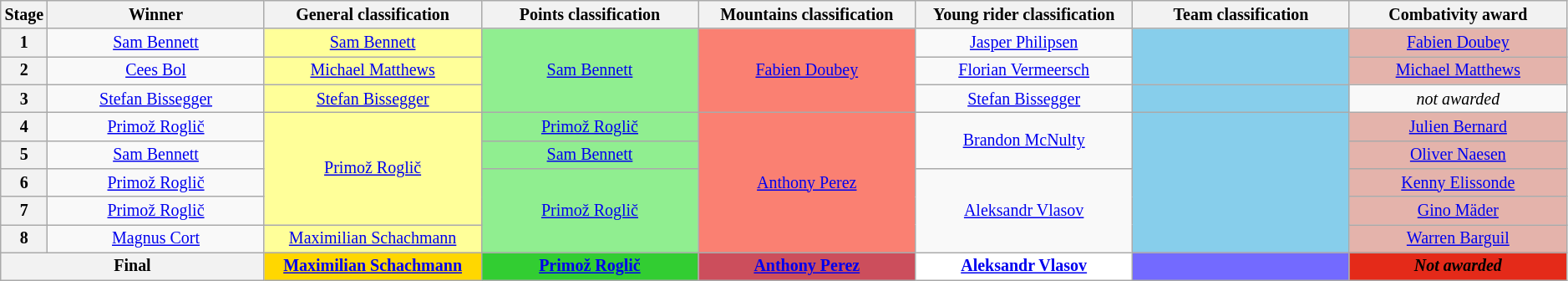<table class=wikitable style="text-align: center; font-size:smaller;">
<tr>
<th style="width:1%;">Stage</th>
<th style="width:14%;">Winner</th>
<th style="width:14%;">General classification<br></th>
<th style="width:14%;">Points classification<br></th>
<th style="width:14%;">Mountains classification<br></th>
<th style="width:14%;">Young rider classification<br></th>
<th style="width:14%;">Team classification<br></th>
<th style="width:14%;">Combativity award<br></th>
</tr>
<tr>
<th>1</th>
<td><a href='#'>Sam Bennett</a></td>
<td style="background:#ffff99;"><a href='#'>Sam Bennett</a></td>
<td style="background:lightgreen;" rowspan="3"><a href='#'>Sam Bennett</a></td>
<td style="background:salmon;" rowspan="3"><a href='#'>Fabien Doubey</a></td>
<td style="background:offwhite;"><a href='#'>Jasper Philipsen</a></td>
<td style="background:skyblue;" rowspan="2"></td>
<td style="background:#E4B3AB;"><a href='#'>Fabien Doubey</a></td>
</tr>
<tr>
<th>2</th>
<td><a href='#'>Cees Bol</a></td>
<td style="background:#ffff99;"><a href='#'>Michael Matthews</a></td>
<td style="background:offwhite;"><a href='#'>Florian Vermeersch</a></td>
<td style="background:#E4B3AB;"><a href='#'>Michael Matthews</a></td>
</tr>
<tr>
<th>3</th>
<td><a href='#'>Stefan Bissegger</a></td>
<td style="background:#ffff99;"><a href='#'>Stefan Bissegger</a></td>
<td style="background:offwhite;"><a href='#'>Stefan Bissegger</a></td>
<td style="background:skyblue;"></td>
<td><em>not awarded</em></td>
</tr>
<tr>
<th>4</th>
<td><a href='#'>Primož Roglič</a></td>
<td style="background:#ffff99;" rowspan="4"><a href='#'>Primož Roglič</a></td>
<td style="background:lightgreen;"><a href='#'>Primož Roglič</a></td>
<td style="background:salmon;" rowspan="5"><a href='#'>Anthony Perez</a></td>
<td style="background:offwhite;" rowspan="2"><a href='#'>Brandon McNulty</a></td>
<td style="background:skyblue;" rowspan="5"></td>
<td style="background:#E4B3AB;"><a href='#'>Julien Bernard</a></td>
</tr>
<tr>
<th>5</th>
<td><a href='#'>Sam Bennett</a></td>
<td style="background:lightgreen;"><a href='#'>Sam Bennett</a></td>
<td style="background:#E4B3AB;"><a href='#'>Oliver Naesen</a></td>
</tr>
<tr>
<th>6</th>
<td><a href='#'>Primož Roglič</a></td>
<td style="background:lightgreen;" rowspan="3"><a href='#'>Primož Roglič</a></td>
<td style="background:offwhite;" rowspan="3"><a href='#'>Aleksandr Vlasov</a></td>
<td style="background:#E4B3AB;"><a href='#'>Kenny Elissonde</a></td>
</tr>
<tr>
<th>7</th>
<td><a href='#'>Primož Roglič</a></td>
<td style="background:#E4B3AB;"><a href='#'>Gino Mäder</a></td>
</tr>
<tr>
<th>8</th>
<td><a href='#'>Magnus Cort</a></td>
<td style="background:#ffff99;"><a href='#'>Maximilian Schachmann</a></td>
<td style="background:#E4B3AB;"><a href='#'>Warren Barguil</a></td>
</tr>
<tr>
<th colspan="2">Final</th>
<th style="background:gold;"><a href='#'>Maximilian Schachmann</a></th>
<th style="background:limegreen;"><a href='#'>Primož Roglič</a></th>
<th style="background:#CC4E5C;"><a href='#'>Anthony Perez</a></th>
<th style="background:white;"><a href='#'>Aleksandr Vlasov</a></th>
<th style="background:#736aff;"></th>
<th style="background:#E42A19;"><em>Not awarded</em></th>
</tr>
</table>
